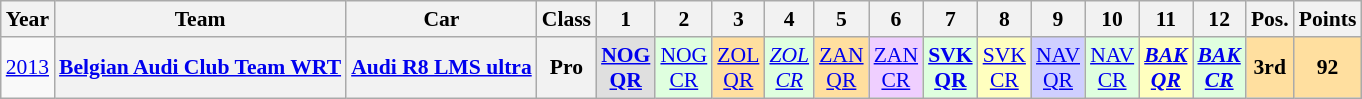<table class="wikitable" border="1" style="text-align:center; font-size:90%;">
<tr>
<th>Year</th>
<th>Team</th>
<th>Car</th>
<th>Class</th>
<th>1</th>
<th>2</th>
<th>3</th>
<th>4</th>
<th>5</th>
<th>6</th>
<th>7</th>
<th>8</th>
<th>9</th>
<th>10</th>
<th>11</th>
<th>12</th>
<th>Pos.</th>
<th>Points</th>
</tr>
<tr>
<td><a href='#'>2013</a></td>
<th><a href='#'>Belgian Audi Club Team WRT</a></th>
<th><a href='#'>Audi R8 LMS ultra</a></th>
<th>Pro</th>
<td style="background:#DFDFDF;"><strong><a href='#'>NOG<br>QR</a></strong><br></td>
<td style="background:#DFFFDF;"><a href='#'>NOG<br>CR</a><br></td>
<td style="background:#FFDF9F;"><a href='#'>ZOL<br>QR</a><br></td>
<td style="background:#DFFFDF;"><em><a href='#'>ZOL<br>CR</a></em><br></td>
<td style="background:#FFDF9F;"><a href='#'>ZAN<br>QR</a><br></td>
<td style="background:#EFCFFF;"><a href='#'>ZAN<br>CR</a><br></td>
<td style="background:#DFFFDF;"><strong><a href='#'>SVK<br>QR</a></strong><br></td>
<td style="background:#FFFFBF;"><a href='#'>SVK<br>CR</a><br></td>
<td style="background:#CFCFFF;"><a href='#'>NAV<br>QR</a><br></td>
<td style="background:#DFFFDF;"><a href='#'>NAV<br>CR</a><br></td>
<td style="background:#FFFFBF;"><strong><em><a href='#'>BAK<br>QR</a></em></strong><br></td>
<td style="background:#DFFFDF;"><strong><em><a href='#'>BAK<br>CR</a></em></strong><br></td>
<td style="background:#FFDF9F;"><strong>3rd</strong></td>
<td style="background:#FFDF9F;"><strong>92</strong></td>
</tr>
</table>
